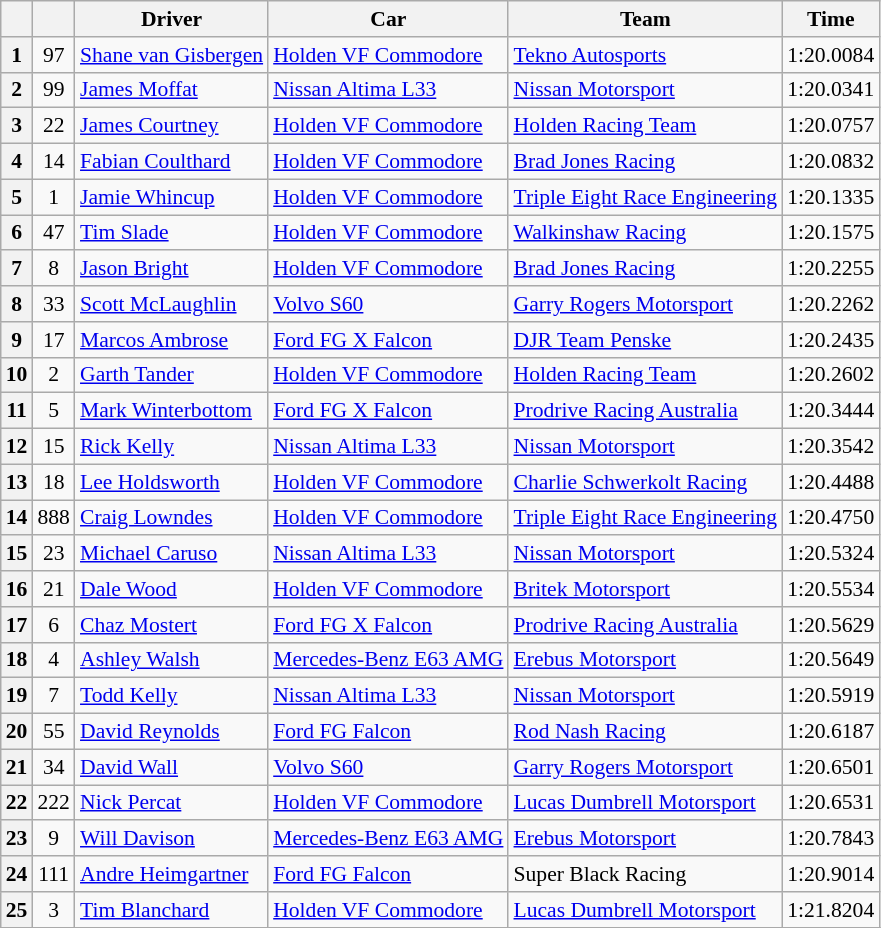<table class="wikitable" style="font-size: 90%">
<tr>
<th></th>
<th></th>
<th>Driver</th>
<th>Car</th>
<th>Team</th>
<th>Time</th>
</tr>
<tr>
<th>1</th>
<td align="center">97</td>
<td> <a href='#'>Shane van Gisbergen</a></td>
<td><a href='#'>Holden VF Commodore</a></td>
<td><a href='#'>Tekno Autosports</a></td>
<td>1:20.0084</td>
</tr>
<tr>
<th>2</th>
<td align="center">99</td>
<td> <a href='#'>James Moffat</a></td>
<td><a href='#'>Nissan Altima L33</a></td>
<td><a href='#'>Nissan Motorsport</a></td>
<td>1:20.0341</td>
</tr>
<tr>
<th>3</th>
<td align="center">22</td>
<td> <a href='#'>James Courtney</a></td>
<td><a href='#'>Holden VF Commodore</a></td>
<td><a href='#'>Holden Racing Team</a></td>
<td>1:20.0757</td>
</tr>
<tr>
<th>4</th>
<td align="center">14</td>
<td> <a href='#'>Fabian Coulthard</a></td>
<td><a href='#'>Holden VF Commodore</a></td>
<td><a href='#'>Brad Jones Racing</a></td>
<td>1:20.0832</td>
</tr>
<tr>
<th>5</th>
<td align="center">1</td>
<td> <a href='#'>Jamie Whincup</a></td>
<td><a href='#'>Holden VF Commodore</a></td>
<td><a href='#'>Triple Eight Race Engineering</a></td>
<td>1:20.1335</td>
</tr>
<tr>
<th>6</th>
<td align="center">47</td>
<td> <a href='#'>Tim Slade</a></td>
<td><a href='#'>Holden VF Commodore</a></td>
<td><a href='#'>Walkinshaw Racing</a></td>
<td>1:20.1575</td>
</tr>
<tr>
<th>7</th>
<td align="center">8</td>
<td> <a href='#'>Jason Bright</a></td>
<td><a href='#'>Holden VF Commodore</a></td>
<td><a href='#'>Brad Jones Racing</a></td>
<td>1:20.2255</td>
</tr>
<tr>
<th>8</th>
<td align="center">33</td>
<td> <a href='#'>Scott McLaughlin</a></td>
<td><a href='#'>Volvo S60</a></td>
<td><a href='#'>Garry Rogers Motorsport</a></td>
<td>1:20.2262</td>
</tr>
<tr>
<th>9</th>
<td align="center">17</td>
<td> <a href='#'>Marcos Ambrose</a></td>
<td><a href='#'>Ford FG X Falcon</a></td>
<td><a href='#'>DJR Team Penske</a></td>
<td>1:20.2435</td>
</tr>
<tr>
<th>10</th>
<td align="center">2</td>
<td> <a href='#'>Garth Tander</a></td>
<td><a href='#'>Holden VF Commodore</a></td>
<td><a href='#'>Holden Racing Team</a></td>
<td>1:20.2602</td>
</tr>
<tr>
<th>11</th>
<td align="center">5</td>
<td> <a href='#'>Mark Winterbottom</a></td>
<td><a href='#'>Ford FG X Falcon</a></td>
<td><a href='#'>Prodrive Racing Australia</a></td>
<td>1:20.3444</td>
</tr>
<tr>
<th>12</th>
<td align="center">15</td>
<td> <a href='#'>Rick Kelly</a></td>
<td><a href='#'>Nissan Altima L33</a></td>
<td><a href='#'>Nissan Motorsport</a></td>
<td>1:20.3542</td>
</tr>
<tr>
<th>13</th>
<td align="center">18</td>
<td> <a href='#'>Lee Holdsworth</a></td>
<td><a href='#'>Holden VF Commodore</a></td>
<td><a href='#'>Charlie Schwerkolt Racing</a></td>
<td>1:20.4488</td>
</tr>
<tr>
<th>14</th>
<td align="center">888</td>
<td> <a href='#'>Craig Lowndes</a></td>
<td><a href='#'>Holden VF Commodore</a></td>
<td><a href='#'>Triple Eight Race Engineering</a></td>
<td>1:20.4750</td>
</tr>
<tr>
<th>15</th>
<td align="center">23</td>
<td> <a href='#'>Michael Caruso</a></td>
<td><a href='#'>Nissan Altima L33</a></td>
<td><a href='#'>Nissan Motorsport</a></td>
<td>1:20.5324</td>
</tr>
<tr>
<th>16</th>
<td align="center">21</td>
<td> <a href='#'>Dale Wood</a></td>
<td><a href='#'>Holden VF Commodore</a></td>
<td><a href='#'>Britek Motorsport</a></td>
<td>1:20.5534</td>
</tr>
<tr>
<th>17</th>
<td align="center">6</td>
<td> <a href='#'>Chaz Mostert</a></td>
<td><a href='#'>Ford FG X Falcon</a></td>
<td><a href='#'>Prodrive Racing Australia</a></td>
<td>1:20.5629</td>
</tr>
<tr>
<th>18</th>
<td align="center">4</td>
<td> <a href='#'>Ashley Walsh</a></td>
<td><a href='#'>Mercedes-Benz E63 AMG</a></td>
<td><a href='#'>Erebus Motorsport</a></td>
<td>1:20.5649</td>
</tr>
<tr>
<th>19</th>
<td align="center">7</td>
<td> <a href='#'>Todd Kelly</a></td>
<td><a href='#'>Nissan Altima L33</a></td>
<td><a href='#'>Nissan Motorsport</a></td>
<td>1:20.5919</td>
</tr>
<tr>
<th>20</th>
<td align="center">55</td>
<td> <a href='#'>David Reynolds</a></td>
<td><a href='#'>Ford FG Falcon</a></td>
<td><a href='#'>Rod Nash Racing</a></td>
<td>1:20.6187</td>
</tr>
<tr>
<th>21</th>
<td align="center">34</td>
<td> <a href='#'>David Wall</a></td>
<td><a href='#'>Volvo S60</a></td>
<td><a href='#'>Garry Rogers Motorsport</a></td>
<td>1:20.6501</td>
</tr>
<tr>
<th>22</th>
<td align="center">222</td>
<td> <a href='#'>Nick Percat</a></td>
<td><a href='#'>Holden VF Commodore</a></td>
<td><a href='#'>Lucas Dumbrell Motorsport</a></td>
<td>1:20.6531</td>
</tr>
<tr>
<th>23</th>
<td align="center">9</td>
<td> <a href='#'>Will Davison</a></td>
<td><a href='#'>Mercedes-Benz E63 AMG</a></td>
<td><a href='#'>Erebus Motorsport</a></td>
<td>1:20.7843</td>
</tr>
<tr>
<th>24</th>
<td align="center">111</td>
<td> <a href='#'>Andre Heimgartner</a></td>
<td><a href='#'>Ford FG Falcon</a></td>
<td>Super Black Racing</td>
<td>1:20.9014</td>
</tr>
<tr>
<th>25</th>
<td align="center">3</td>
<td> <a href='#'>Tim Blanchard</a></td>
<td><a href='#'>Holden VF Commodore</a></td>
<td><a href='#'>Lucas Dumbrell Motorsport</a></td>
<td>1:21.8204</td>
</tr>
<tr>
</tr>
</table>
